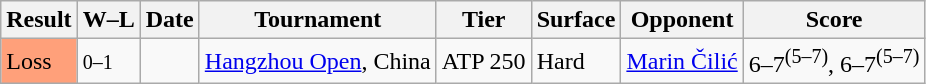<table class="wikitable">
<tr>
<th>Result</th>
<th class="unsortable">W–L</th>
<th>Date</th>
<th>Tournament</th>
<th>Tier</th>
<th>Surface</th>
<th>Opponent</th>
<th class="unsortable">Score</th>
</tr>
<tr>
<td bgcolor=ffa07a>Loss</td>
<td><small>0–1</small></td>
<td><a href='#'></a></td>
<td><a href='#'>Hangzhou Open</a>, China</td>
<td>ATP 250</td>
<td>Hard</td>
<td> <a href='#'>Marin Čilić</a></td>
<td>6–7<sup>(5–7)</sup>, 6–7<sup>(5–7)</sup></td>
</tr>
</table>
